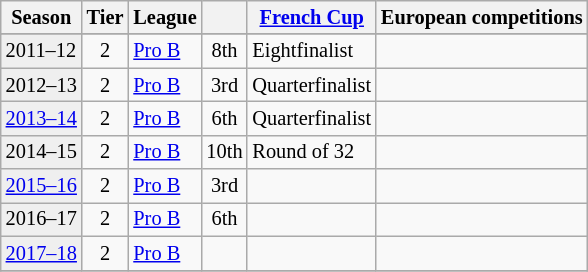<table class="wikitable" style="font-size:85%">
<tr bgcolor=>
<th>Season</th>
<th>Tier</th>
<th>League</th>
<th></th>
<th><a href='#'>French Cup</a></th>
<th colspan=3>European competitions</th>
</tr>
<tr>
</tr>
<tr>
<td style="background:#efefef;">2011–12</td>
<td align="center">2</td>
<td><a href='#'>Pro B</a></td>
<td style="background: " align="center">8th</td>
<td>Eightfinalist</td>
<td colspan=3></td>
</tr>
<tr>
<td style="background:#efefef;">2012–13</td>
<td align="center">2</td>
<td><a href='#'>Pro B</a></td>
<td style="background: " align="center">3rd</td>
<td>Quarterfinalist</td>
<td colspan=3></td>
</tr>
<tr>
<td style="background:#efefef;"><a href='#'>2013–14</a></td>
<td align="center">2</td>
<td><a href='#'>Pro B</a></td>
<td style="background:" align="center">6th</td>
<td>Quarterfinalist</td>
<td colspan=3></td>
</tr>
<tr>
<td style="background:#efefef;">2014–15</td>
<td align="center">2</td>
<td><a href='#'>Pro B</a></td>
<td style="background: " align="center">10th</td>
<td>Round of 32</td>
<td colspan=3></td>
</tr>
<tr>
<td style="background:#efefef;"><a href='#'>2015–16</a></td>
<td align="center">2</td>
<td><a href='#'>Pro B</a></td>
<td style="background:" align="center">3rd</td>
<td></td>
<td colspan=3></td>
</tr>
<tr>
<td style="background:#efefef;">2016–17</td>
<td align="center">2</td>
<td><a href='#'>Pro B</a></td>
<td align="center">6th</td>
<td></td>
<td colspan=3></td>
</tr>
<tr>
<td style="background:#efefef;"><a href='#'>2017–18</a></td>
<td align="center">2</td>
<td><a href='#'>Pro B</a></td>
<td align="center"></td>
<td></td>
<td colspan=3></td>
</tr>
<tr>
</tr>
</table>
